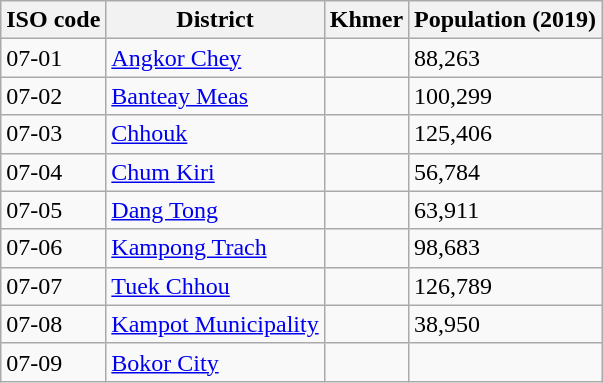<table class="wikitable">
<tr>
<th>ISO code</th>
<th>District</th>
<th>Khmer</th>
<th>Population (2019)</th>
</tr>
<tr>
<td>07-01</td>
<td><a href='#'>Angkor Chey</a></td>
<td></td>
<td>88,263</td>
</tr>
<tr>
<td>07-02</td>
<td><a href='#'>Banteay Meas</a></td>
<td></td>
<td>100,299</td>
</tr>
<tr>
<td>07-03</td>
<td><a href='#'>Chhouk</a></td>
<td></td>
<td>125,406</td>
</tr>
<tr>
<td>07-04</td>
<td><a href='#'>Chum Kiri</a></td>
<td></td>
<td>56,784</td>
</tr>
<tr>
<td>07-05</td>
<td><a href='#'>Dang Tong</a></td>
<td></td>
<td>63,911</td>
</tr>
<tr>
<td>07-06</td>
<td><a href='#'>Kampong Trach</a></td>
<td></td>
<td>98,683</td>
</tr>
<tr>
<td>07-07</td>
<td><a href='#'>Tuek Chhou</a></td>
<td></td>
<td>126,789</td>
</tr>
<tr>
<td>07-08</td>
<td><a href='#'>Kampot Municipality</a></td>
<td></td>
<td>38,950</td>
</tr>
<tr>
<td>07-09</td>
<td><a href='#'>Bokor City</a></td>
<td></td>
<td></td>
</tr>
</table>
